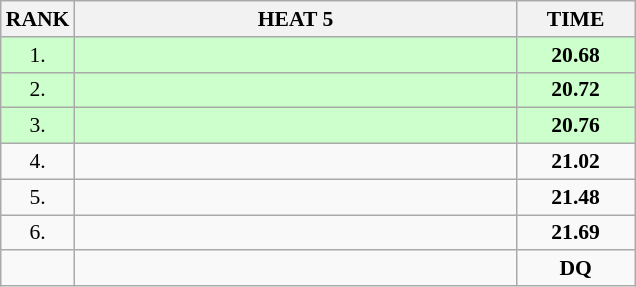<table class="wikitable" style="border-collapse: collapse; font-size: 90%;">
<tr>
<th>RANK</th>
<th style="width: 20em">HEAT 5</th>
<th style="width: 5em">TIME</th>
</tr>
<tr style="background:#ccffcc;">
<td align="center">1.</td>
<td></td>
<td align="center"><strong>20.68</strong></td>
</tr>
<tr style="background:#ccffcc;">
<td align="center">2.</td>
<td></td>
<td align="center"><strong>20.72</strong></td>
</tr>
<tr style="background:#ccffcc;">
<td align="center">3.</td>
<td></td>
<td align="center"><strong>20.76</strong></td>
</tr>
<tr>
<td align="center">4.</td>
<td></td>
<td align="center"><strong>21.02</strong></td>
</tr>
<tr>
<td align="center">5.</td>
<td></td>
<td align="center"><strong>21.48</strong></td>
</tr>
<tr>
<td align="center">6.</td>
<td></td>
<td align="center"><strong>21.69</strong></td>
</tr>
<tr>
<td align="center"></td>
<td></td>
<td align="center"><strong>DQ</strong></td>
</tr>
</table>
